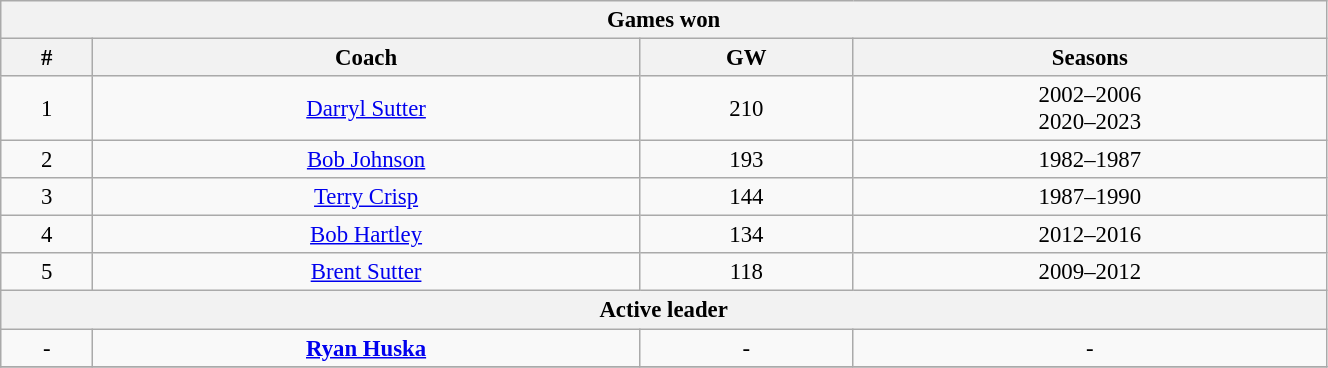<table class="wikitable" style="text-align: center; font-size: 95%" width="70%">
<tr>
<th colspan="4">Games won</th>
</tr>
<tr>
<th>#</th>
<th>Coach</th>
<th>GW</th>
<th>Seasons</th>
</tr>
<tr>
<td>1</td>
<td><a href='#'>Darryl Sutter</a></td>
<td>210</td>
<td>2002–2006<br>2020–2023</td>
</tr>
<tr>
<td>2</td>
<td><a href='#'>Bob Johnson</a></td>
<td>193</td>
<td>1982–1987</td>
</tr>
<tr>
<td>3</td>
<td><a href='#'>Terry Crisp</a></td>
<td>144</td>
<td>1987–1990</td>
</tr>
<tr>
<td>4</td>
<td><a href='#'>Bob Hartley</a></td>
<td>134</td>
<td>2012–2016</td>
</tr>
<tr>
<td>5</td>
<td><a href='#'>Brent Sutter</a></td>
<td>118</td>
<td>2009–2012</td>
</tr>
<tr>
<th colspan="4">Active leader</th>
</tr>
<tr>
<td>-</td>
<td><strong><a href='#'>Ryan Huska</a></strong></td>
<td>-</td>
<td>-</td>
</tr>
<tr>
</tr>
</table>
